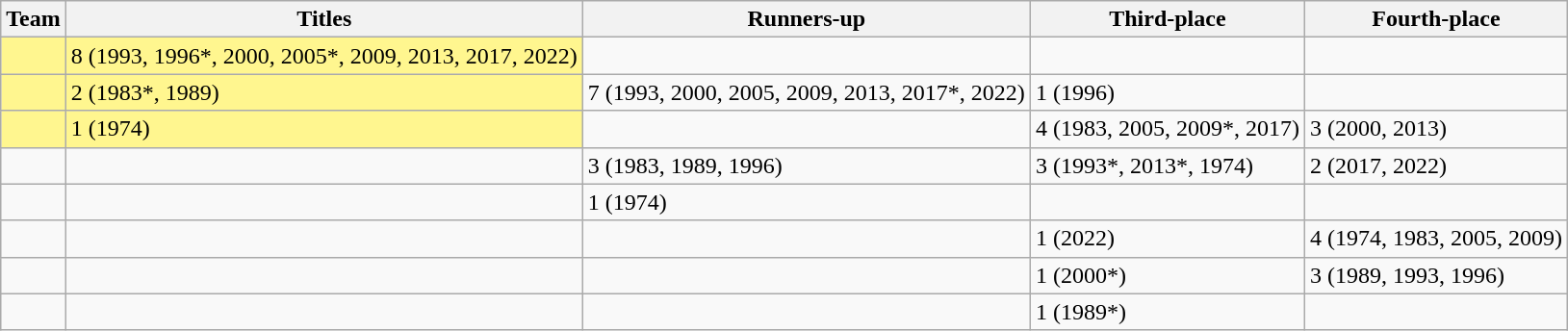<table class=wikitable>
<tr>
<th>Team</th>
<th>Titles</th>
<th>Runners-up</th>
<th>Third-place</th>
<th>Fourth-place</th>
</tr>
<tr>
<td bgcolor=#FFF68F></td>
<td bgcolor="#FFF68F">8 (1993, 1996*, 2000, 2005*, 2009, 2013, 2017, 2022)</td>
<td></td>
<td></td>
<td></td>
</tr>
<tr>
<td bgcolor=#FFF68F></td>
<td bgcolor=#FFF68F>2 (1983*, 1989)</td>
<td>7 (1993, 2000, 2005, 2009, 2013, 2017*, 2022)</td>
<td>1 (1996)</td>
<td></td>
</tr>
<tr>
<td bgcolor=#FFF68F></td>
<td bgcolor=#FFF68F>1 (1974)</td>
<td></td>
<td>4 (1983, 2005, 2009*, 2017)</td>
<td>3 (2000, 2013)</td>
</tr>
<tr>
<td></td>
<td></td>
<td>3 (1983, 1989, 1996)</td>
<td>3 (1993*, 2013*, 1974)</td>
<td>2 (2017, 2022)</td>
</tr>
<tr>
<td></td>
<td></td>
<td>1 (1974)</td>
<td></td>
<td></td>
</tr>
<tr>
<td></td>
<td></td>
<td></td>
<td>1 (2022)</td>
<td>4 (1974, 1983, 2005, 2009)</td>
</tr>
<tr>
<td></td>
<td></td>
<td></td>
<td>1 (2000*)</td>
<td>3 (1989, 1993, 1996)</td>
</tr>
<tr>
<td></td>
<td></td>
<td></td>
<td>1 (1989*)</td>
<td></td>
</tr>
</table>
